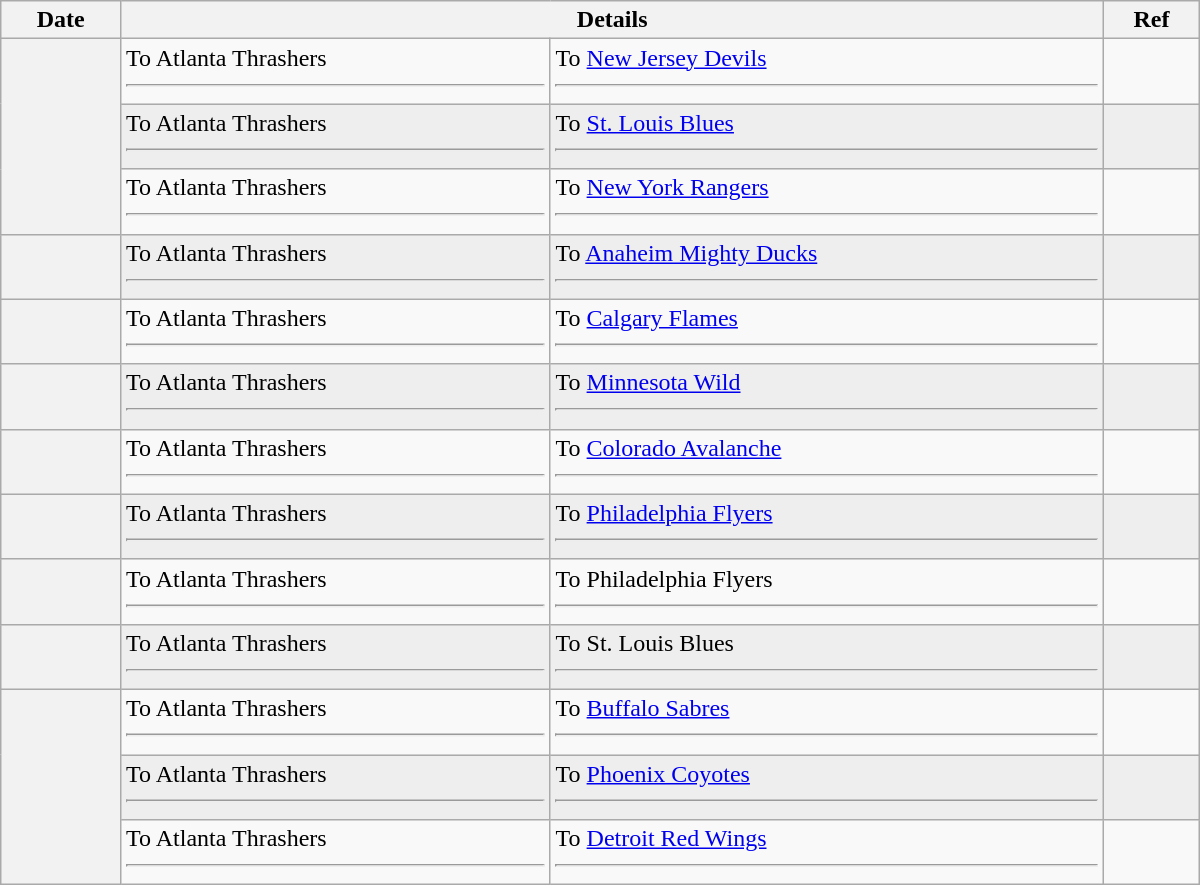<table class="wikitable plainrowheaders" style="width: 50em;">
<tr>
<th scope="col">Date</th>
<th scope="col" colspan="2">Details</th>
<th scope="col">Ref</th>
</tr>
<tr>
<th scope="row" rowspan=3></th>
<td valign="top">To Atlanta Thrashers<hr></td>
<td valign="top">To <a href='#'>New Jersey Devils</a><hr></td>
<td></td>
</tr>
<tr bgcolor="#eeeeee">
<td valign="top">To Atlanta Thrashers<hr></td>
<td valign="top">To <a href='#'>St. Louis Blues</a><hr></td>
<td></td>
</tr>
<tr>
<td valign="top">To Atlanta Thrashers<hr></td>
<td valign="top">To <a href='#'>New York Rangers</a><hr></td>
<td></td>
</tr>
<tr bgcolor="#eeeeee">
<th scope="row"></th>
<td valign="top">To Atlanta Thrashers<hr></td>
<td valign="top">To <a href='#'>Anaheim Mighty Ducks</a><hr></td>
<td></td>
</tr>
<tr>
<th scope="row"></th>
<td valign="top">To Atlanta Thrashers<hr></td>
<td valign="top">To <a href='#'>Calgary Flames</a><hr></td>
<td></td>
</tr>
<tr bgcolor="#eeeeee">
<th scope="row"></th>
<td valign="top">To Atlanta Thrashers<hr></td>
<td valign="top">To <a href='#'>Minnesota Wild</a><hr></td>
<td></td>
</tr>
<tr>
<th scope="row"></th>
<td valign="top">To Atlanta Thrashers<hr></td>
<td valign="top">To <a href='#'>Colorado Avalanche</a><hr></td>
<td></td>
</tr>
<tr bgcolor="#eeeeee">
<th scope="row"></th>
<td valign="top">To Atlanta Thrashers<hr></td>
<td valign="top">To <a href='#'>Philadelphia Flyers</a><hr></td>
<td></td>
</tr>
<tr>
<th scope="row"></th>
<td valign="top">To Atlanta Thrashers<hr></td>
<td valign="top">To Philadelphia Flyers<hr></td>
<td></td>
</tr>
<tr bgcolor="#eeeeee">
<th scope="row"></th>
<td valign="top">To Atlanta Thrashers<hr></td>
<td valign="top">To St. Louis Blues<hr></td>
<td></td>
</tr>
<tr>
<th scope="row" rowspan=3></th>
<td valign="top">To Atlanta Thrashers<hr></td>
<td valign="top">To <a href='#'>Buffalo Sabres</a><hr></td>
<td></td>
</tr>
<tr bgcolor="#eeeeee">
<td valign="top">To Atlanta Thrashers<hr></td>
<td valign="top">To <a href='#'>Phoenix Coyotes</a><hr></td>
<td></td>
</tr>
<tr>
<td valign="top">To Atlanta Thrashers<hr></td>
<td valign="top">To <a href='#'>Detroit Red Wings</a><hr></td>
<td></td>
</tr>
</table>
